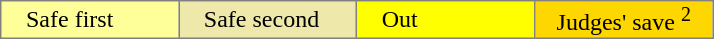<table border="2" style="margin: 1em auto; border:1px solid gray; border-collapse:collapse;">
<tr>
<td style="background:#FFFF99; padding-left: 1em;" width="20%">Safe first</td>
<td bgcolor="palegoldenrod" style="padding-left: 1em;" width="20%">Safe second</td>
<td style="background:#FFFF00; padding-left: 1em;" width="20%">Out</td>
<td style="background:gold; text-align:center;" width="20%">Judges' save <sup>2</sup></td>
</tr>
</table>
